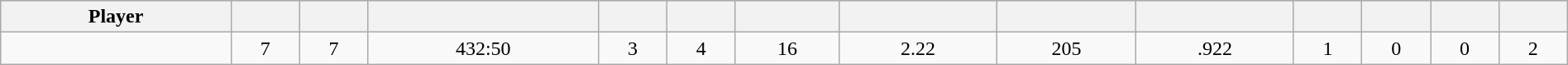<table class="wikitable sortable" style="width:100%; text-align:center;">
<tr style="text-align:center; background:#ddd;">
<th>Player</th>
<th></th>
<th></th>
<th></th>
<th></th>
<th></th>
<th></th>
<th></th>
<th></th>
<th></th>
<th></th>
<th></th>
<th></th>
<th></th>
</tr>
<tr>
<td></td>
<td>7</td>
<td>7</td>
<td>432:50</td>
<td>3</td>
<td>4</td>
<td>16</td>
<td>2.22</td>
<td>205</td>
<td>.922</td>
<td>1</td>
<td>0</td>
<td>0</td>
<td>2</td>
</tr>
</table>
